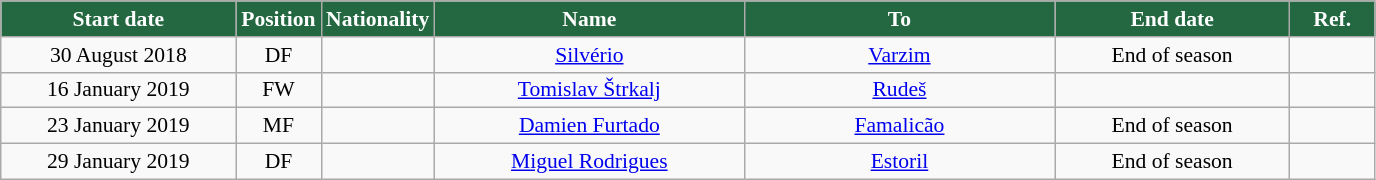<table class="wikitable"  style="text-align:center; font-size:90%; ">
<tr>
<th style="background:#236840; color:white; width:150px;">Start date</th>
<th style="background:#236840; color:white; width:50px;">Position</th>
<th style="background:#236840; color:white; width:50px;">Nationality</th>
<th style="background:#236840; color:white; width:200px;">Name</th>
<th style="background:#236840; color:white; width:200px;">To</th>
<th style="background:#236840; color:white; width:150px;">End date</th>
<th style="background:#236840; color:white; width:50px;">Ref.</th>
</tr>
<tr>
<td>30 August 2018</td>
<td>DF</td>
<td></td>
<td><a href='#'>Silvério</a></td>
<td><a href='#'>Varzim</a></td>
<td>End of season</td>
<td></td>
</tr>
<tr>
<td>16 January 2019</td>
<td>FW</td>
<td></td>
<td><a href='#'>Tomislav Štrkalj</a></td>
<td><a href='#'>Rudeš</a></td>
<td></td>
<td></td>
</tr>
<tr>
<td>23 January 2019</td>
<td>MF</td>
<td></td>
<td><a href='#'>Damien Furtado</a></td>
<td><a href='#'>Famalicão</a></td>
<td>End of season</td>
<td></td>
</tr>
<tr>
<td>29 January 2019</td>
<td>DF</td>
<td></td>
<td><a href='#'>Miguel Rodrigues</a></td>
<td><a href='#'>Estoril</a></td>
<td>End of season</td>
<td></td>
</tr>
</table>
